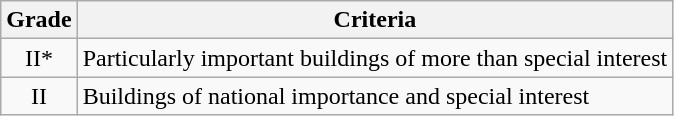<table class="wikitable">
<tr>
<th>Grade</th>
<th>Criteria</th>
</tr>
<tr>
<td align="center" >II*</td>
<td>Particularly important buildings of more than special interest</td>
</tr>
<tr>
<td align="center" >II</td>
<td>Buildings of national importance and special interest</td>
</tr>
</table>
